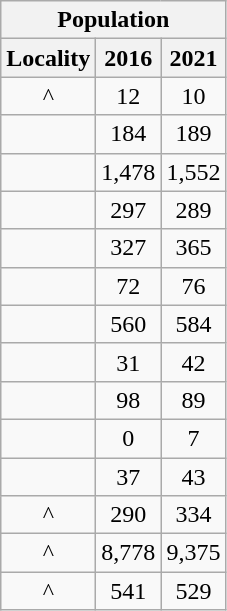<table class="wikitable" style="text-align:center;">
<tr>
<th colspan="3" style="text-align:center;  font-weight:bold">Population</th>
</tr>
<tr>
<th style="text-align:center; background:  font-weight:bold">Locality</th>
<th style="text-align:center; background:  font-weight:bold"><strong>2016</strong></th>
<th style="text-align:center; background:  font-weight:bold"><strong>2021</strong></th>
</tr>
<tr>
<td>^</td>
<td>12</td>
<td>10</td>
</tr>
<tr>
<td></td>
<td>184</td>
<td>189</td>
</tr>
<tr>
<td></td>
<td>1,478</td>
<td>1,552</td>
</tr>
<tr>
<td></td>
<td>297</td>
<td>289</td>
</tr>
<tr>
<td></td>
<td>327</td>
<td>365</td>
</tr>
<tr>
<td></td>
<td>72</td>
<td>76</td>
</tr>
<tr>
<td></td>
<td>560</td>
<td>584</td>
</tr>
<tr>
<td></td>
<td>31</td>
<td>42</td>
</tr>
<tr>
<td></td>
<td>98</td>
<td>89</td>
</tr>
<tr>
<td></td>
<td>0</td>
<td>7</td>
</tr>
<tr>
<td></td>
<td>37</td>
<td>43</td>
</tr>
<tr>
<td>^</td>
<td>290</td>
<td>334</td>
</tr>
<tr>
<td>^</td>
<td>8,778</td>
<td>9,375</td>
</tr>
<tr>
<td>^</td>
<td>541</td>
<td>529</td>
</tr>
</table>
